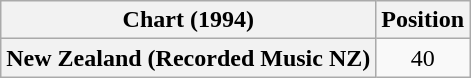<table class="wikitable plainrowheaders">
<tr>
<th>Chart (1994)</th>
<th>Position</th>
</tr>
<tr>
<th scope="row">New Zealand (Recorded Music NZ)</th>
<td align="center">40</td>
</tr>
</table>
